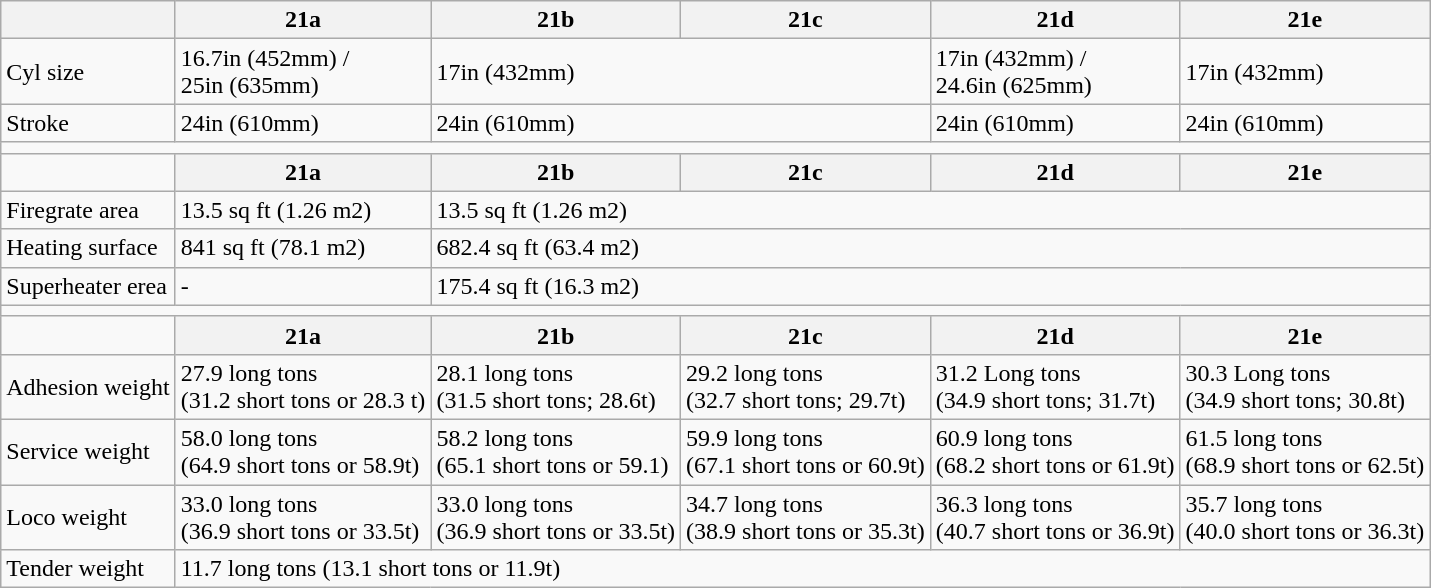<table class="wikitable">
<tr>
<th></th>
<th>21a</th>
<th>21b</th>
<th>21c</th>
<th>21d</th>
<th>21e</th>
</tr>
<tr>
<td>Cyl size</td>
<td>16.7in (452mm) /<br>25in (635mm)</td>
<td colspan="2">17in (432mm)</td>
<td>17in (432mm) /<br>24.6in (625mm)</td>
<td>17in (432mm)</td>
</tr>
<tr>
<td>Stroke</td>
<td>24in (610mm)</td>
<td colspan="2">24in (610mm)</td>
<td>24in (610mm)</td>
<td>24in (610mm)</td>
</tr>
<tr>
<td colspan="6"></td>
</tr>
<tr>
<td></td>
<th>21a</th>
<th>21b</th>
<th>21c</th>
<th>21d</th>
<th>21e</th>
</tr>
<tr>
<td>Firegrate area</td>
<td>13.5 sq ft (1.26 m2)</td>
<td colspan="4">13.5 sq ft (1.26 m2)</td>
</tr>
<tr>
<td>Heating surface</td>
<td>841 sq ft (78.1 m2)</td>
<td colspan="4">682.4 sq ft (63.4 m2)</td>
</tr>
<tr>
<td>Superheater erea</td>
<td>-</td>
<td colspan="4">175.4 sq ft (16.3 m2)</td>
</tr>
<tr>
<td colspan="6"></td>
</tr>
<tr>
<td></td>
<th>21a</th>
<th>21b</th>
<th>21c</th>
<th>21d</th>
<th>21e</th>
</tr>
<tr>
<td>Adhesion weight</td>
<td>27.9 long tons<br>(31.2 short tons or 28.3 t)</td>
<td>28.1 long tons<br>(31.5 short tons; 28.6t)</td>
<td>29.2  long tons<br>(32.7 short tons; 29.7t)</td>
<td>31.2 Long tons<br>(34.9 short tons; 31.7t)</td>
<td>30.3 Long tons<br>(34.9 short tons; 30.8t)</td>
</tr>
<tr>
<td>Service weight</td>
<td>58.0 long tons<br>(64.9 short tons or 58.9t)</td>
<td>58.2 long tons<br>(65.1 short tons or 59.1)</td>
<td>59.9 long tons<br>(67.1 short tons or 60.9t)</td>
<td>60.9 long tons<br>(68.2 short tons or 61.9t)</td>
<td>61.5 long tons<br>(68.9 short tons or 62.5t)</td>
</tr>
<tr>
<td>Loco weight</td>
<td>33.0 long tons<br>(36.9 short tons or 33.5t)</td>
<td>33.0 long tons<br>(36.9 short tons or 33.5t)</td>
<td>34.7 long tons<br>(38.9 short tons or 35.3t)</td>
<td>36.3 long tons<br>(40.7 short tons or 36.9t)</td>
<td>35.7 long tons<br>(40.0 short tons or 36.3t)</td>
</tr>
<tr>
<td>Tender weight</td>
<td colspan="5">11.7 long tons (13.1 short tons or 11.9t)</td>
</tr>
</table>
